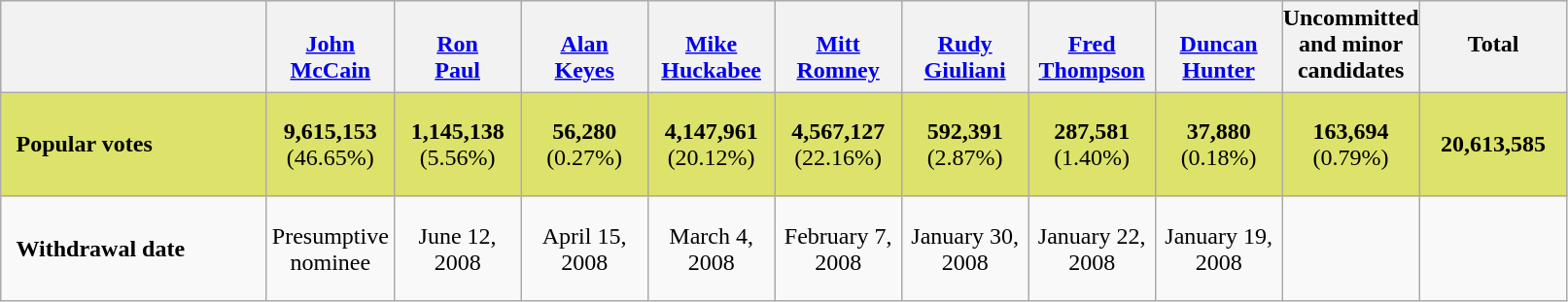<table class="wikitable sticky-header" style="text-align:center;">
<tr style="background:#eee;">
<th style="width:175px;"></th>
<th style="width:86px; padding:2px 0 6px; vertical-align:top;"><br><a href='#'>John<br>McCain</a></th>
<th style="width:86px; padding:2px 0 6px; vertical-align:top;"><br><a href='#'>Ron<br>Paul</a></th>
<th style="width:86px; padding:2px 0 6px; vertical-align:top;"><br><a href='#'>Alan<br>Keyes</a></th>
<th style="width:86px; padding:2px 0 6px; vertical-align:top;"><br><a href='#'>Mike<br>Huckabee</a></th>
<th style="width:86px; padding:2px 0 6px; vertical-align:top;"><br><a href='#'>Mitt<br>Romney</a></th>
<th style="width:86px; padding:2px 0 6px; vertical-align:top;"><br><a href='#'>Rudy<br>Giuliani</a></th>
<th style="width:86px; padding:2px 0 6px; vertical-align:top;"><br><a href='#'>Fred<br>Thompson</a></th>
<th style="width:86px; padding:2px 0 6px; vertical-align:top;"><br><a href='#'>Duncan<br>Hunter</a></th>
<th style="width:86px; padding:2px 0 6px; vertical-align:center;">Uncommitted and minor candidates</th>
<th style="width:100px; padding:2px 0 6px;">Total</th>
</tr>
<tr style="background:#DDE26A;">
<td style="text-align:left; height:64px; padding-left:10px;"><strong>Popular votes</strong></td>
<td> <strong>9,615,153</strong><br>(46.65%)</td>
<td> <strong>1,145,138</strong><br>(5.56%)</td>
<td> <strong>56,280</strong><br>(0.27%)</td>
<td> <strong>4,147,961</strong><br>(20.12%)</td>
<td> <strong>4,567,127</strong><br>(22.16%)</td>
<td> <strong>592,391</strong><br>(2.87%)</td>
<td> <strong>287,581</strong><br>(1.40%)</td>
<td> <strong>37,880</strong><br>(0.18%)</td>
<td> <strong>163,694</strong><br>(0.79%)</td>
<td><strong>20,613,585</strong></td>
</tr>
<tr>
<td style="text-align:left; height:64px; padding-left:10px;"><strong>Withdrawal date</strong></td>
<td>Presumptive <br>nominee</td>
<td>June 12,<br>2008<br></td>
<td>April 15,<br>2008</td>
<td>March 4,<br>2008</td>
<td>February 7,<br>2008</td>
<td>January 30,<br>2008</td>
<td>January 22,<br>2008</td>
<td>January 19,<br>2008</td>
<td></td>
</tr>
</table>
